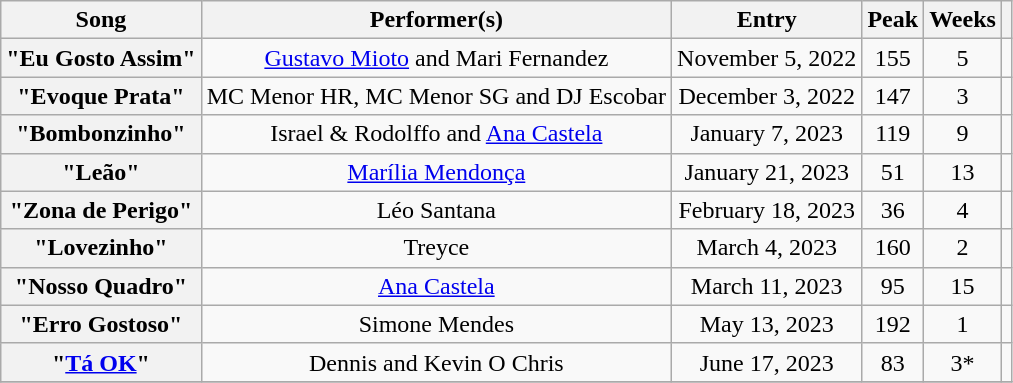<table class="wikitable plainrowheaders sortable" style="text-align:center;">
<tr>
<th>Song</th>
<th>Performer(s)</th>
<th>Entry</th>
<th>Peak</th>
<th>Weeks</th>
<th !scope=col class=unsortable></th>
</tr>
<tr>
<th>"Eu Gosto Assim"</th>
<td><a href='#'>Gustavo Mioto</a> and Mari Fernandez</td>
<td>November 5, 2022</td>
<td>155</td>
<td>5</td>
<td></td>
</tr>
<tr>
<th>"Evoque Prata"</th>
<td>MC Menor HR, MC Menor SG and DJ Escobar</td>
<td>December 3, 2022</td>
<td>147</td>
<td>3</td>
<td></td>
</tr>
<tr>
<th>"Bombonzinho"</th>
<td>Israel & Rodolffo and <a href='#'>Ana Castela</a></td>
<td>January 7, 2023</td>
<td>119</td>
<td>9</td>
<td></td>
</tr>
<tr>
<th>"Leão"</th>
<td><a href='#'>Marília Mendonça</a></td>
<td>January 21, 2023</td>
<td>51</td>
<td>13</td>
<td></td>
</tr>
<tr>
<th>"Zona de Perigo"</th>
<td>Léo Santana</td>
<td>February 18, 2023</td>
<td>36</td>
<td>4</td>
<td></td>
</tr>
<tr>
<th>"Lovezinho"</th>
<td>Treyce</td>
<td>March 4, 2023</td>
<td>160</td>
<td>2</td>
<td></td>
</tr>
<tr>
<th>"Nosso Quadro"</th>
<td><a href='#'>Ana Castela</a></td>
<td>March 11, 2023</td>
<td>95</td>
<td>15</td>
<td></td>
</tr>
<tr>
<th>"Erro Gostoso"</th>
<td>Simone Mendes</td>
<td>May 13, 2023</td>
<td>192</td>
<td>1</td>
<td></td>
</tr>
<tr>
<th>"<a href='#'>Tá OK</a>"</th>
<td>Dennis and Kevin O Chris</td>
<td>June 17, 2023</td>
<td>83</td>
<td>3*</td>
<td></td>
</tr>
<tr>
</tr>
</table>
